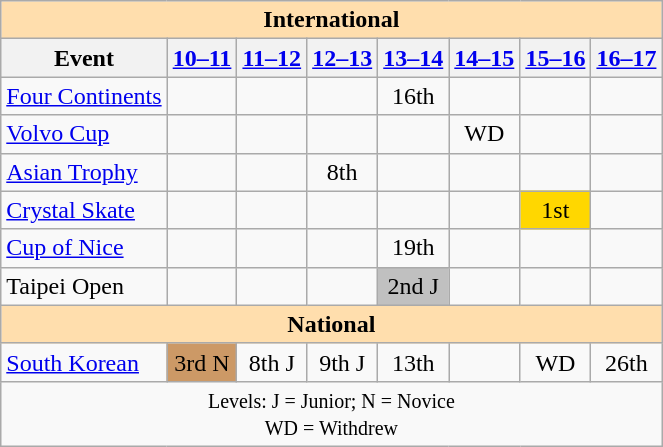<table class="wikitable" style="text-align:center">
<tr>
<th style="background-color: #ffdead; " colspan=8 align=center>International</th>
</tr>
<tr>
<th>Event</th>
<th><a href='#'>10–11</a></th>
<th><a href='#'>11–12</a></th>
<th><a href='#'>12–13</a></th>
<th><a href='#'>13–14</a></th>
<th><a href='#'>14–15</a></th>
<th><a href='#'>15–16</a></th>
<th><a href='#'>16–17</a></th>
</tr>
<tr>
<td align=left><a href='#'>Four Continents</a></td>
<td></td>
<td></td>
<td></td>
<td>16th</td>
<td></td>
<td></td>
<td></td>
</tr>
<tr>
<td align=left> <a href='#'>Volvo Cup</a></td>
<td></td>
<td></td>
<td></td>
<td></td>
<td>WD</td>
<td></td>
<td></td>
</tr>
<tr>
<td align=left><a href='#'>Asian Trophy</a></td>
<td></td>
<td></td>
<td>8th</td>
<td></td>
<td></td>
<td></td>
<td></td>
</tr>
<tr>
<td align=left><a href='#'>Crystal Skate</a></td>
<td></td>
<td></td>
<td></td>
<td></td>
<td></td>
<td bgcolor=gold>1st</td>
<td></td>
</tr>
<tr>
<td align=left><a href='#'>Cup of Nice</a></td>
<td></td>
<td></td>
<td></td>
<td>19th</td>
<td></td>
<td></td>
<td></td>
</tr>
<tr>
<td align=left>Taipei Open</td>
<td></td>
<td></td>
<td></td>
<td bgcolor=silver>2nd J</td>
<td></td>
<td></td>
<td></td>
</tr>
<tr>
<th style="background-color: #ffdead; " colspan=8 align=center>National</th>
</tr>
<tr>
<td align=left><a href='#'>South Korean</a></td>
<td bgcolor=cc9966>3rd N</td>
<td>8th J</td>
<td>9th J</td>
<td>13th</td>
<td></td>
<td>WD</td>
<td>26th</td>
</tr>
<tr>
<td colspan=8 align=center><small> Levels: J = Junior; N = Novice <br> WD = Withdrew </small></td>
</tr>
</table>
